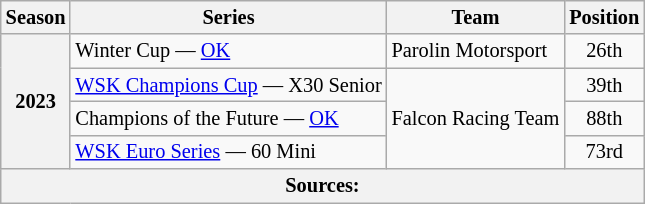<table class="wikitable" style="font-size: 85%; text-align:center">
<tr>
<th>Season</th>
<th>Series</th>
<th>Team</th>
<th>Position</th>
</tr>
<tr>
<th rowspan="4">2023</th>
<td align="left">Winter Cup — <a href='#'>OK</a></td>
<td align="left">Parolin Motorsport</td>
<td>26th</td>
</tr>
<tr>
<td align="left"><a href='#'>WSK Champions Cup</a> — X30 Senior</td>
<td rowspan="3" align="left">Falcon Racing Team</td>
<td>39th</td>
</tr>
<tr>
<td align="left">Champions of the Future — <a href='#'>OK</a></td>
<td>88th</td>
</tr>
<tr>
<td align="left"><a href='#'>WSK Euro Series</a> — 60 Mini</td>
<td>73rd</td>
</tr>
<tr>
<th colspan="4">Sources:</th>
</tr>
</table>
